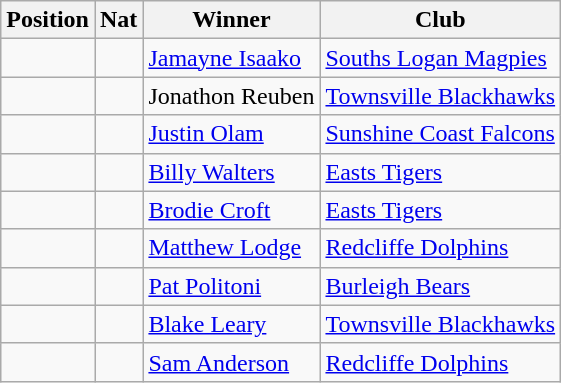<table class="wikitable">
<tr>
<th>Position</th>
<th>Nat</th>
<th>Winner</th>
<th>Club</th>
</tr>
<tr>
<td></td>
<td></td>
<td><a href='#'>Jamayne Isaako</a></td>
<td> <a href='#'>Souths Logan Magpies</a></td>
</tr>
<tr>
<td></td>
<td></td>
<td>Jonathon Reuben</td>
<td> <a href='#'>Townsville Blackhawks</a></td>
</tr>
<tr>
<td></td>
<td></td>
<td><a href='#'>Justin Olam</a></td>
<td> <a href='#'>Sunshine Coast Falcons</a></td>
</tr>
<tr>
<td></td>
<td></td>
<td><a href='#'>Billy Walters</a></td>
<td> <a href='#'>Easts Tigers</a></td>
</tr>
<tr>
<td></td>
<td></td>
<td><a href='#'>Brodie Croft</a></td>
<td> <a href='#'>Easts Tigers</a></td>
</tr>
<tr>
<td></td>
<td></td>
<td><a href='#'>Matthew Lodge</a></td>
<td> <a href='#'>Redcliffe Dolphins</a></td>
</tr>
<tr>
<td></td>
<td></td>
<td><a href='#'>Pat Politoni</a></td>
<td> <a href='#'>Burleigh Bears</a></td>
</tr>
<tr>
<td></td>
<td></td>
<td><a href='#'>Blake Leary</a></td>
<td> <a href='#'>Townsville Blackhawks</a></td>
</tr>
<tr>
<td></td>
<td></td>
<td><a href='#'>Sam Anderson</a></td>
<td> <a href='#'>Redcliffe Dolphins</a></td>
</tr>
</table>
